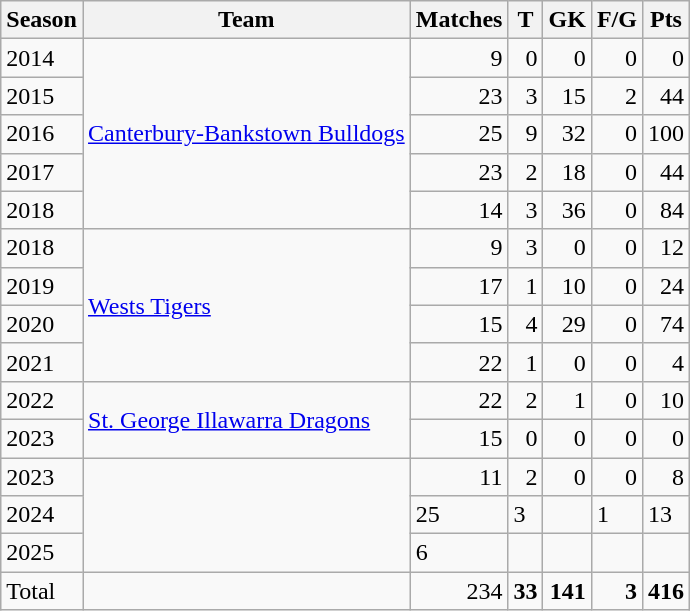<table class="wikitable sortable">
<tr>
<th>Season</th>
<th>Team</th>
<th>Matches</th>
<th>T</th>
<th>GK</th>
<th>F/G</th>
<th>Pts</th>
</tr>
<tr>
<td>2014</td>
<td rowspan="5"> <a href='#'>Canterbury-Bankstown Bulldogs</a></td>
<td align=right>9</td>
<td align=right>0</td>
<td align=right>0</td>
<td align=right>0</td>
<td align=right>0</td>
</tr>
<tr>
<td>2015</td>
<td align=right>23</td>
<td align=right>3</td>
<td align=right>15</td>
<td align=right>2</td>
<td align=right>44</td>
</tr>
<tr>
<td>2016</td>
<td align=right>25</td>
<td align=right>9</td>
<td align=right>32</td>
<td align=right>0</td>
<td align=right>100</td>
</tr>
<tr>
<td>2017</td>
<td align=right>23</td>
<td align=right>2</td>
<td align=right>18</td>
<td align=right>0</td>
<td align=right>44</td>
</tr>
<tr>
<td>2018</td>
<td align=right>14</td>
<td align=right>3</td>
<td align=right>36</td>
<td align=right>0</td>
<td align=right>84</td>
</tr>
<tr>
<td>2018</td>
<td rowspan="4"> <a href='#'>Wests Tigers</a></td>
<td align=right>9</td>
<td align=right>3</td>
<td align=right>0</td>
<td align=right>0</td>
<td align=right>12</td>
</tr>
<tr>
<td>2019</td>
<td align=right>17</td>
<td align=right>1</td>
<td align=right>10</td>
<td align=right>0</td>
<td align=right>24</td>
</tr>
<tr>
<td>2020</td>
<td align=right>15</td>
<td align=right>4</td>
<td align=right>29</td>
<td align=right>0</td>
<td align=right>74</td>
</tr>
<tr>
<td>2021</td>
<td align=right>22</td>
<td align=right>1</td>
<td align=right>0</td>
<td align=right>0</td>
<td align=right>4</td>
</tr>
<tr>
<td>2022</td>
<td rowspan="2"> <a href='#'>St. George Illawarra Dragons</a></td>
<td align=right>22</td>
<td align=right>2</td>
<td align=right>1</td>
<td align=right>0</td>
<td align=right>10</td>
</tr>
<tr>
<td>2023</td>
<td align=right>15</td>
<td align=right>0</td>
<td align=right>0</td>
<td align=right>0</td>
<td align=right>0</td>
</tr>
<tr>
<td>2023</td>
<td rowspan="3"></td>
<td align=right>11</td>
<td align=right>2</td>
<td align=right>0</td>
<td align=right>0</td>
<td align=right>8</td>
</tr>
<tr>
<td>2024</td>
<td>25</td>
<td>3</td>
<td></td>
<td>1</td>
<td>13</td>
</tr>
<tr>
<td>2025</td>
<td>6</td>
<td></td>
<td></td>
<td></td>
<td></td>
</tr>
<tr>
<td>Total</td>
<td></td>
<td align="right">234</td>
<td align="right"><strong>33</strong></td>
<td align="right"><strong>141</strong></td>
<td align="right"><strong>3</strong></td>
<td align="right"><strong>416</strong></td>
</tr>
</table>
